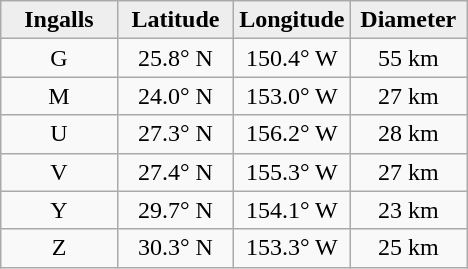<table class="wikitable">
<tr>
<th width="25%" style="background:#eeeeee;">Ingalls</th>
<th width="25%" style="background:#eeeeee;">Latitude</th>
<th width="25%" style="background:#eeeeee;">Longitude</th>
<th width="25%" style="background:#eeeeee;">Diameter</th>
</tr>
<tr>
<td align="center">G</td>
<td align="center">25.8° N</td>
<td align="center">150.4° W</td>
<td align="center">55 km</td>
</tr>
<tr>
<td align="center">M</td>
<td align="center">24.0° N</td>
<td align="center">153.0° W</td>
<td align="center">27 km</td>
</tr>
<tr>
<td align="center">U</td>
<td align="center">27.3° N</td>
<td align="center">156.2° W</td>
<td align="center">28 km</td>
</tr>
<tr>
<td align="center">V</td>
<td align="center">27.4° N</td>
<td align="center">155.3° W</td>
<td align="center">27 km</td>
</tr>
<tr>
<td align="center">Y</td>
<td align="center">29.7° N</td>
<td align="center">154.1° W</td>
<td align="center">23 km</td>
</tr>
<tr>
<td align="center">Z</td>
<td align="center">30.3° N</td>
<td align="center">153.3° W</td>
<td align="center">25 km</td>
</tr>
</table>
